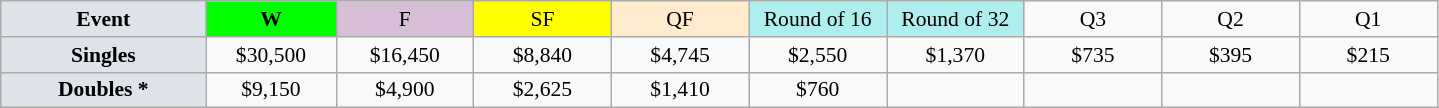<table class=wikitable style=font-size:90%;text-align:center>
<tr>
<td style="width:130px; background:#dfe2e9;"><strong>Event</strong></td>
<td style="width:80px; background:lime;"><strong>W</strong></td>
<td style="width:85px; background:thistle;">F</td>
<td style="width:85px; background:#ff0;">SF</td>
<td style="width:85px; background:#ffebcd;">QF</td>
<td style="width:85px; background:#afeeee;">Round of 16</td>
<td style="width:85px; background:#afeeee;">Round of 32</td>
<td width=85>Q3</td>
<td width=85>Q2</td>
<td width=85>Q1</td>
</tr>
<tr>
<td style="background:#dfe2e9;"><strong>Singles</strong></td>
<td>$30,500</td>
<td>$16,450</td>
<td>$8,840</td>
<td>$4,745</td>
<td>$2,550</td>
<td>$1,370</td>
<td>$735</td>
<td>$395</td>
<td>$215</td>
</tr>
<tr>
<td style="background:#dfe2e9;"><strong>Doubles *</strong></td>
<td>$9,150</td>
<td>$4,900</td>
<td>$2,625</td>
<td>$1,410</td>
<td>$760</td>
<td></td>
<td></td>
<td></td>
<td></td>
</tr>
</table>
